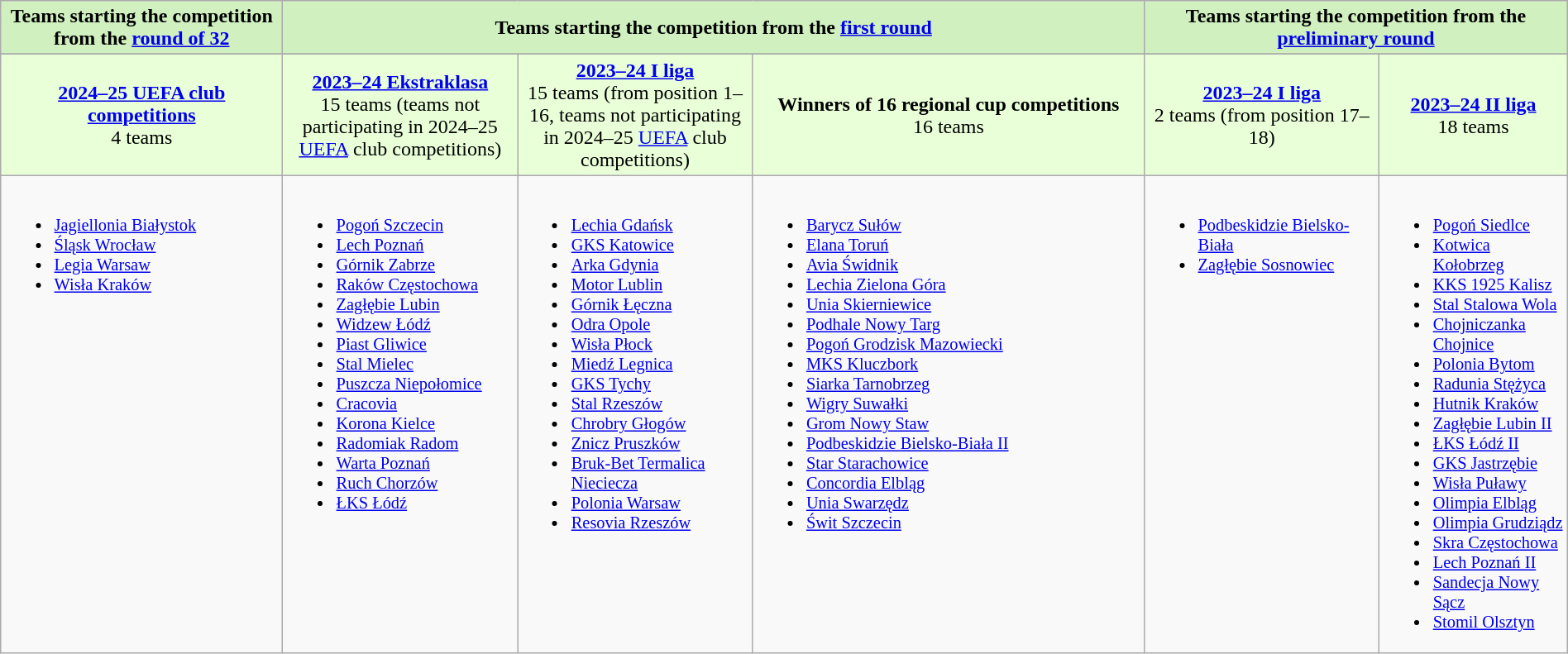<table class="wikitable" width="100%">
<tr bgcolor="#D0F0C0">
<td align="center" colspan="1" width="18%"><strong>Teams starting the competition from the <a href='#'>round of 32</a></strong></td>
<td align="center" colspan="3" width="64%"><strong>Teams starting the competition from the <a href='#'>first round</a></strong></td>
<td align="center" colspan="2" width="18%"><strong>Teams starting the competition from the <a href='#'>preliminary round</a></strong></td>
</tr>
<tr>
</tr>
<tr bgcolor="#E8FFD8">
<td align="center" width="15%"><strong><a href='#'>2024–25 UEFA club competitions</a> </strong><br>4 teams</td>
<td align="center" width="15%"><strong><a href='#'>2023–24 Ekstraklasa</a></strong><br>15 teams (teams not participating in 2024–25 <a href='#'>UEFA</a> club competitions)</td>
<td align="center" width="15%"><strong><a href='#'>2023–24 I liga</a></strong><br>15 teams (from position 1–16, teams not participating in 2024–25 <a href='#'>UEFA</a> club competitions)</td>
<td align="center" width="25%"><strong>Winners of 16 regional cup competitions</strong><br>16 teams</td>
<td align="center" width="15%"><strong><a href='#'>2023–24 I liga</a></strong><br>2 teams (from position 17–18)</td>
<td align="center" width="15%"><strong><a href='#'>2023–24 II liga</a></strong><br>18 teams</td>
</tr>
<tr style="font-size:85%" valign="top">
<td><br><ul><li><a href='#'>Jagiellonia Białystok</a></li><li><a href='#'>Śląsk Wrocław</a></li><li><a href='#'>Legia Warsaw</a></li><li><a href='#'>Wisła Kraków</a></li></ul></td>
<td><br><ul><li><a href='#'>Pogoń Szczecin</a></li><li><a href='#'>Lech Poznań</a></li><li><a href='#'>Górnik Zabrze</a></li><li><a href='#'>Raków Częstochowa</a></li><li><a href='#'>Zagłębie Lubin</a></li><li><a href='#'>Widzew Łódź</a></li><li><a href='#'>Piast Gliwice</a></li><li><a href='#'>Stal Mielec</a></li><li><a href='#'>Puszcza Niepołomice</a></li><li><a href='#'>Cracovia</a></li><li><a href='#'>Korona Kielce</a></li><li><a href='#'>Radomiak Radom</a></li><li><a href='#'>Warta Poznań</a></li><li><a href='#'>Ruch Chorzów</a></li><li><a href='#'>ŁKS Łódź</a></li></ul></td>
<td><br><ul><li><a href='#'>Lechia Gdańsk</a></li><li><a href='#'>GKS Katowice</a></li><li><a href='#'>Arka Gdynia</a></li><li><a href='#'>Motor Lublin</a></li><li><a href='#'>Górnik Łęczna</a></li><li><a href='#'>Odra Opole</a></li><li><a href='#'>Wisła Płock</a></li><li><a href='#'>Miedź Legnica</a></li><li><a href='#'>GKS Tychy</a></li><li><a href='#'>Stal Rzeszów</a></li><li><a href='#'>Chrobry Głogów</a></li><li><a href='#'>Znicz Pruszków</a></li><li><a href='#'>Bruk-Bet Termalica Nieciecza</a></li><li><a href='#'>Polonia Warsaw</a></li><li><a href='#'>Resovia Rzeszów</a></li></ul></td>
<td><br><ul><li><a href='#'>Barycz Sułów</a> </li><li><a href='#'>Elana Toruń</a> </li><li><a href='#'>Avia Świdnik</a> </li><li><a href='#'>Lechia Zielona Góra</a> </li><li><a href='#'>Unia Skierniewice</a> </li><li><a href='#'>Podhale Nowy Targ</a> </li><li><a href='#'>Pogoń Grodzisk Mazowiecki</a> </li><li><a href='#'>MKS Kluczbork</a> </li><li><a href='#'>Siarka Tarnobrzeg</a> </li><li><a href='#'>Wigry Suwałki</a> </li><li><a href='#'>Grom Nowy Staw</a> </li><li><a href='#'>Podbeskidzie Bielsko-Biała II</a> </li><li><a href='#'>Star Starachowice</a> </li><li><a href='#'>Concordia Elbląg</a> </li><li><a href='#'>Unia Swarzędz</a> </li><li><a href='#'>Świt Szczecin</a> </li></ul></td>
<td><br><ul><li><a href='#'>Podbeskidzie Bielsko-Biała</a></li><li><a href='#'>Zagłębie Sosnowiec</a></li></ul></td>
<td><br><ul><li><a href='#'>Pogoń Siedlce</a></li><li><a href='#'>Kotwica Kołobrzeg</a></li><li><a href='#'>KKS 1925 Kalisz</a></li><li><a href='#'>Stal Stalowa Wola</a></li><li><a href='#'>Chojniczanka Chojnice</a></li><li><a href='#'>Polonia Bytom</a></li><li><a href='#'>Radunia Stężyca</a></li><li><a href='#'>Hutnik Kraków</a></li><li><a href='#'>Zagłębie Lubin II</a></li><li><a href='#'>ŁKS Łódź II</a></li><li><a href='#'>GKS Jastrzębie</a></li><li><a href='#'>Wisła Puławy</a></li><li><a href='#'>Olimpia Elbląg</a></li><li><a href='#'>Olimpia Grudziądz</a></li><li><a href='#'>Skra Częstochowa</a></li><li><a href='#'>Lech Poznań II</a></li><li><a href='#'>Sandecja Nowy Sącz</a></li><li><a href='#'>Stomil Olsztyn</a></li></ul></td>
</tr>
</table>
